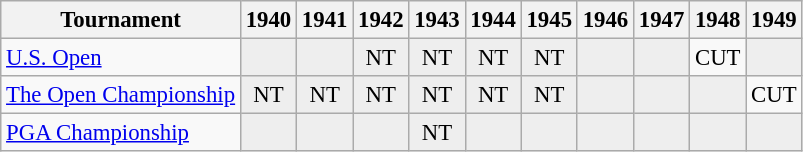<table class="wikitable" style="font-size:95%;text-align:center;">
<tr>
<th>Tournament</th>
<th>1940</th>
<th>1941</th>
<th>1942</th>
<th>1943</th>
<th>1944</th>
<th>1945</th>
<th>1946</th>
<th>1947</th>
<th>1948</th>
<th>1949</th>
</tr>
<tr>
<td align=left><a href='#'>U.S. Open</a></td>
<td style="background:#eeeeee;"></td>
<td style="background:#eeeeee;"></td>
<td style="background:#eeeeee;">NT</td>
<td style="background:#eeeeee;">NT</td>
<td style="background:#eeeeee;">NT</td>
<td style="background:#eeeeee;">NT</td>
<td style="background:#eeeeee;"></td>
<td style="background:#eeeeee;"></td>
<td>CUT</td>
<td style="background:#eeeeee;"></td>
</tr>
<tr>
<td align=left><a href='#'>The Open Championship</a></td>
<td style="background:#eeeeee;">NT</td>
<td style="background:#eeeeee;">NT</td>
<td style="background:#eeeeee;">NT</td>
<td style="background:#eeeeee;">NT</td>
<td style="background:#eeeeee;">NT</td>
<td style="background:#eeeeee;">NT</td>
<td style="background:#eeeeee;"></td>
<td style="background:#eeeeee;"></td>
<td style="background:#eeeeee;"></td>
<td>CUT</td>
</tr>
<tr>
<td align=left><a href='#'>PGA Championship</a></td>
<td style="background:#eeeeee;"></td>
<td style="background:#eeeeee;"></td>
<td style="background:#eeeeee;"></td>
<td style="background:#eeeeee;">NT</td>
<td style="background:#eeeeee;"></td>
<td style="background:#eeeeee;"></td>
<td style="background:#eeeeee;"></td>
<td style="background:#eeeeee;"></td>
<td style="background:#eeeeee;"></td>
<td style="background:#eeeeee;"></td>
</tr>
</table>
